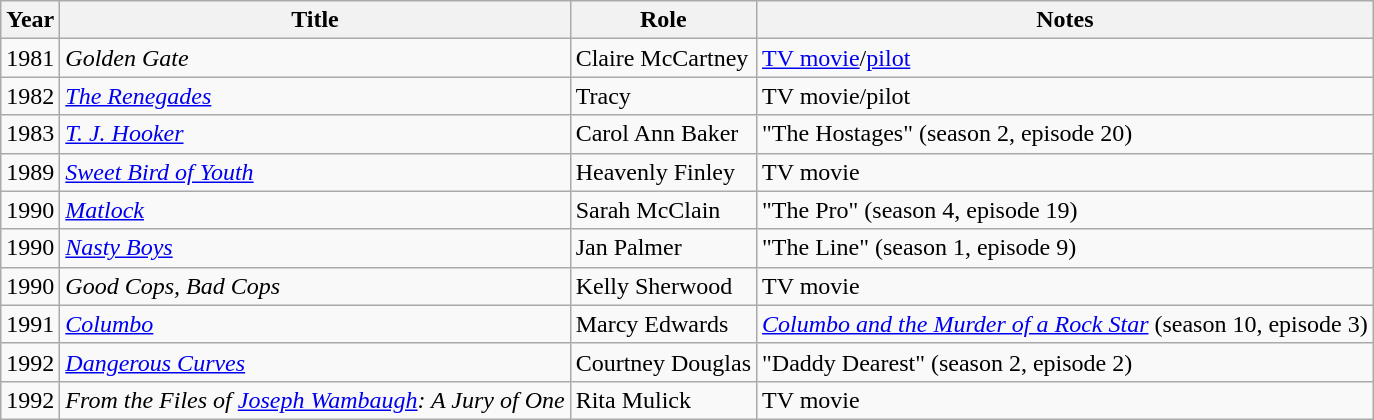<table class="wikitable sortable">
<tr>
<th>Year</th>
<th>Title</th>
<th>Role</th>
<th>Notes</th>
</tr>
<tr>
<td>1981</td>
<td><em>Golden Gate</em></td>
<td>Claire McCartney</td>
<td><a href='#'>TV movie</a>/<a href='#'>pilot</a></td>
</tr>
<tr>
<td>1982</td>
<td><em><a href='#'>The Renegades</a></em></td>
<td>Tracy</td>
<td>TV movie/pilot</td>
</tr>
<tr>
<td>1983</td>
<td><em><a href='#'>T. J. Hooker</a></em></td>
<td>Carol Ann Baker</td>
<td>"The Hostages" (season 2, episode 20)</td>
</tr>
<tr>
<td>1989</td>
<td><em><a href='#'>Sweet Bird of Youth</a></em></td>
<td>Heavenly Finley</td>
<td>TV movie</td>
</tr>
<tr>
<td>1990</td>
<td><em><a href='#'>Matlock</a></em></td>
<td>Sarah McClain</td>
<td>"The Pro" (season 4, episode 19)</td>
</tr>
<tr>
<td>1990</td>
<td><em><a href='#'>Nasty Boys</a></em></td>
<td>Jan Palmer</td>
<td>"The Line" (season 1, episode 9)</td>
</tr>
<tr>
<td>1990</td>
<td><em>Good Cops, Bad Cops</em></td>
<td>Kelly Sherwood</td>
<td>TV movie</td>
</tr>
<tr>
<td>1991</td>
<td><em><a href='#'>Columbo</a></em></td>
<td>Marcy Edwards</td>
<td><em><a href='#'>Columbo and the Murder of a Rock Star</a></em> (season 10, episode 3)</td>
</tr>
<tr>
<td>1992</td>
<td><em><a href='#'>Dangerous Curves</a></em></td>
<td>Courtney Douglas</td>
<td>"Daddy Dearest" (season 2, episode 2)</td>
</tr>
<tr>
<td>1992</td>
<td><em>From the Files of <a href='#'>Joseph Wambaugh</a>: A Jury of One</em></td>
<td>Rita Mulick</td>
<td>TV movie</td>
</tr>
</table>
